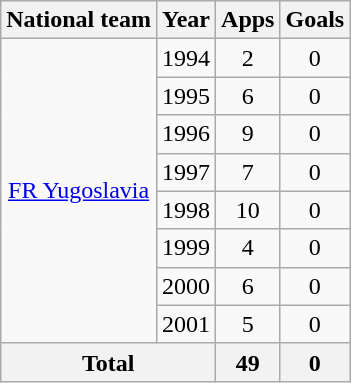<table class="wikitable" style="text-align:center">
<tr>
<th>National team</th>
<th>Year</th>
<th>Apps</th>
<th>Goals</th>
</tr>
<tr>
<td rowspan="8"><a href='#'>FR Yugoslavia</a></td>
<td>1994</td>
<td>2</td>
<td>0</td>
</tr>
<tr>
<td>1995</td>
<td>6</td>
<td>0</td>
</tr>
<tr>
<td>1996</td>
<td>9</td>
<td>0</td>
</tr>
<tr>
<td>1997</td>
<td>7</td>
<td>0</td>
</tr>
<tr>
<td>1998</td>
<td>10</td>
<td>0</td>
</tr>
<tr>
<td>1999</td>
<td>4</td>
<td>0</td>
</tr>
<tr>
<td>2000</td>
<td>6</td>
<td>0</td>
</tr>
<tr>
<td>2001</td>
<td>5</td>
<td>0</td>
</tr>
<tr>
<th colspan="2">Total</th>
<th>49</th>
<th>0</th>
</tr>
</table>
